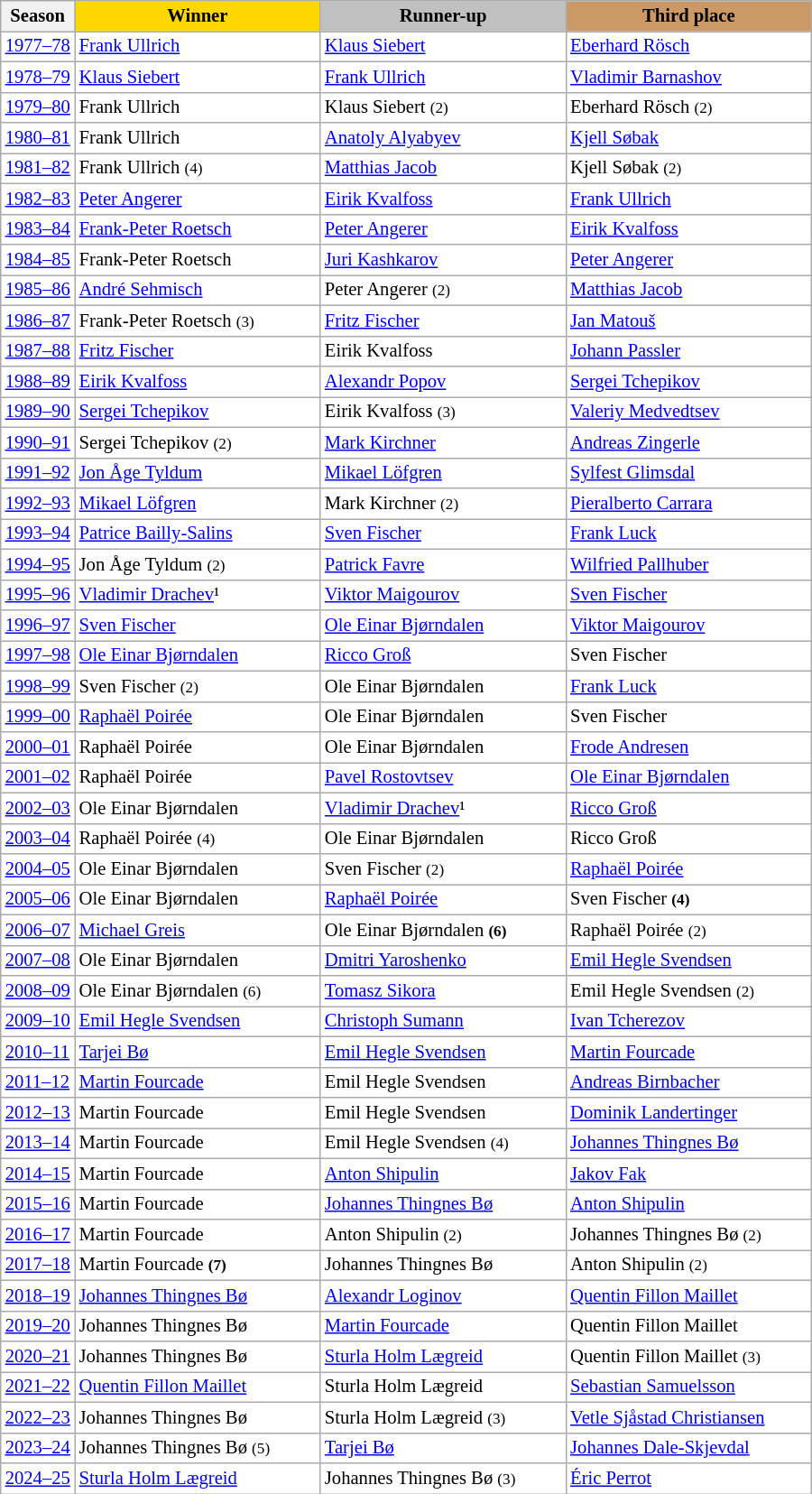<table class="wikitable plainrowheaders" style="background:#fff; font-size:86%; line-height:16px; border:grey solid 1px; border-collapse:collapse;">
<tr>
<th>Season</th>
<th scope="col" style="background:gold; width:175px;">Winner</th>
<th scope="col" style="background:silver; width:175px;">Runner-up</th>
<th scope="col" style="background:#c96; width:175px;">Third place</th>
</tr>
<tr>
<td><a href='#'>1977–78</a></td>
<td> <a href='#'>Frank Ullrich</a></td>
<td> <a href='#'>Klaus Siebert</a></td>
<td> <a href='#'>Eberhard Rösch</a></td>
</tr>
<tr>
<td><a href='#'>1978–79</a></td>
<td> <a href='#'>Klaus Siebert</a></td>
<td> <a href='#'>Frank Ullrich</a></td>
<td> <a href='#'>Vladimir Barnashov</a></td>
</tr>
<tr>
<td><a href='#'>1979–80</a></td>
<td> Frank Ullrich</td>
<td> Klaus Siebert <small>(2)</small></td>
<td> Eberhard Rösch <small>(2)</small></td>
</tr>
<tr>
<td><a href='#'>1980–81</a></td>
<td> Frank Ullrich</td>
<td> <a href='#'>Anatoly Alyabyev</a></td>
<td> <a href='#'>Kjell Søbak</a></td>
</tr>
<tr>
<td><a href='#'>1981–82</a></td>
<td> Frank Ullrich <small>(4)</small></td>
<td> <a href='#'>Matthias Jacob</a></td>
<td> Kjell Søbak <small>(2)</small></td>
</tr>
<tr>
<td><a href='#'>1982–83</a></td>
<td> <a href='#'>Peter Angerer</a></td>
<td> <a href='#'>Eirik Kvalfoss</a></td>
<td> <a href='#'>Frank Ullrich</a></td>
</tr>
<tr>
<td><a href='#'>1983–84</a></td>
<td> <a href='#'>Frank-Peter Roetsch</a></td>
<td> <a href='#'>Peter Angerer</a></td>
<td> <a href='#'>Eirik Kvalfoss</a></td>
</tr>
<tr>
<td><a href='#'>1984–85</a></td>
<td> Frank-Peter Roetsch</td>
<td> <a href='#'>Juri Kashkarov</a></td>
<td> <a href='#'>Peter Angerer</a></td>
</tr>
<tr>
<td><a href='#'>1985–86</a></td>
<td> <a href='#'>André Sehmisch</a></td>
<td> Peter Angerer <small>(2)</small></td>
<td> <a href='#'>Matthias Jacob</a></td>
</tr>
<tr>
<td><a href='#'>1986–87</a></td>
<td> Frank-Peter Roetsch <small>(3)</small></td>
<td> <a href='#'>Fritz Fischer</a></td>
<td> <a href='#'>Jan Matouš</a></td>
</tr>
<tr>
<td><a href='#'>1987–88</a></td>
<td> <a href='#'>Fritz Fischer</a></td>
<td> Eirik Kvalfoss</td>
<td> <a href='#'>Johann Passler</a></td>
</tr>
<tr>
<td><a href='#'>1988–89</a></td>
<td> <a href='#'>Eirik Kvalfoss</a></td>
<td> <a href='#'>Alexandr Popov</a></td>
<td> <a href='#'>Sergei Tchepikov</a></td>
</tr>
<tr>
<td><a href='#'>1989–90</a></td>
<td> <a href='#'>Sergei Tchepikov</a></td>
<td> Eirik Kvalfoss <small>(3)</small></td>
<td> <a href='#'>Valeriy Medvedtsev</a></td>
</tr>
<tr>
<td><a href='#'>1990–91</a></td>
<td> Sergei Tchepikov <small>(2)</small></td>
<td> <a href='#'>Mark Kirchner</a></td>
<td> <a href='#'>Andreas Zingerle</a></td>
</tr>
<tr>
<td><a href='#'>1991–92</a></td>
<td> <a href='#'>Jon Åge Tyldum</a></td>
<td> <a href='#'>Mikael Löfgren</a></td>
<td> <a href='#'>Sylfest Glimsdal</a></td>
</tr>
<tr>
<td><a href='#'>1992–93</a></td>
<td> <a href='#'>Mikael Löfgren</a></td>
<td> Mark Kirchner <small>(2)</small></td>
<td> <a href='#'>Pieralberto Carrara</a></td>
</tr>
<tr>
<td><a href='#'>1993–94</a></td>
<td> <a href='#'>Patrice Bailly-Salins</a></td>
<td> <a href='#'>Sven Fischer</a></td>
<td> <a href='#'>Frank Luck</a></td>
</tr>
<tr>
<td><a href='#'>1994–95</a></td>
<td> Jon Åge Tyldum <small>(2)</small></td>
<td> <a href='#'>Patrick Favre</a></td>
<td> <a href='#'>Wilfried Pallhuber</a></td>
</tr>
<tr>
<td><a href='#'>1995–96</a></td>
<td> <a href='#'>Vladimir Drachev</a>¹</td>
<td> <a href='#'>Viktor Maigourov</a></td>
<td> <a href='#'>Sven Fischer</a></td>
</tr>
<tr>
<td><a href='#'>1996–97</a></td>
<td> <a href='#'>Sven Fischer</a></td>
<td> <a href='#'>Ole Einar Bjørndalen</a></td>
<td> <a href='#'>Viktor Maigourov</a></td>
</tr>
<tr>
<td><a href='#'>1997–98</a></td>
<td> <a href='#'>Ole Einar Bjørndalen</a></td>
<td> <a href='#'>Ricco Groß</a></td>
<td> Sven Fischer</td>
</tr>
<tr>
<td><a href='#'>1998–99</a></td>
<td> Sven Fischer <small>(2)</small></td>
<td> Ole Einar Bjørndalen</td>
<td> <a href='#'>Frank Luck</a></td>
</tr>
<tr>
<td><a href='#'>1999–00</a></td>
<td> <a href='#'>Raphaël Poirée</a></td>
<td> Ole Einar Bjørndalen</td>
<td> Sven Fischer</td>
</tr>
<tr>
<td><a href='#'>2000–01</a></td>
<td> Raphaël Poirée</td>
<td> Ole Einar Bjørndalen</td>
<td> <a href='#'>Frode Andresen</a></td>
</tr>
<tr>
<td><a href='#'>2001–02</a></td>
<td> Raphaël Poirée</td>
<td> <a href='#'>Pavel Rostovtsev</a></td>
<td> <a href='#'>Ole Einar Bjørndalen</a></td>
</tr>
<tr>
<td><a href='#'>2002–03</a></td>
<td> Ole Einar Bjørndalen</td>
<td> <a href='#'>Vladimir Drachev</a>¹</td>
<td> <a href='#'>Ricco Groß</a></td>
</tr>
<tr>
<td><a href='#'>2003–04</a></td>
<td> Raphaël Poirée <small>(4)</small></td>
<td> Ole Einar Bjørndalen</td>
<td> Ricco Groß</td>
</tr>
<tr>
<td><a href='#'>2004–05</a></td>
<td> Ole Einar Bjørndalen</td>
<td> Sven Fischer <small>(2)</small></td>
<td> <a href='#'>Raphaël Poirée</a></td>
</tr>
<tr>
<td><a href='#'>2005–06</a></td>
<td> Ole Einar Bjørndalen</td>
<td> <a href='#'>Raphaël Poirée</a></td>
<td> Sven Fischer <small><strong>(4)</strong></small></td>
</tr>
<tr>
<td><a href='#'>2006–07</a></td>
<td> <a href='#'>Michael Greis</a></td>
<td> Ole Einar Bjørndalen <small><strong>(6)</strong></small></td>
<td> Raphaël Poirée <small>(2)</small></td>
</tr>
<tr>
<td><a href='#'>2007–08</a></td>
<td> Ole Einar Bjørndalen</td>
<td> <a href='#'>Dmitri Yaroshenko</a></td>
<td> <a href='#'>Emil Hegle Svendsen</a></td>
</tr>
<tr>
<td><a href='#'>2008–09</a></td>
<td> Ole Einar Bjørndalen <small>(6)</small></td>
<td> <a href='#'>Tomasz Sikora</a></td>
<td> Emil Hegle Svendsen <small>(2)</small></td>
</tr>
<tr>
<td><a href='#'>2009–10</a></td>
<td> <a href='#'>Emil Hegle Svendsen</a></td>
<td> <a href='#'>Christoph Sumann</a></td>
<td> <a href='#'>Ivan Tcherezov</a></td>
</tr>
<tr>
<td><a href='#'>2010–11</a></td>
<td> <a href='#'>Tarjei Bø</a></td>
<td> <a href='#'>Emil Hegle Svendsen</a></td>
<td> <a href='#'>Martin Fourcade</a></td>
</tr>
<tr>
<td><a href='#'>2011–12</a></td>
<td> <a href='#'>Martin Fourcade</a></td>
<td> Emil Hegle Svendsen</td>
<td> <a href='#'>Andreas Birnbacher</a></td>
</tr>
<tr>
<td><a href='#'>2012–13</a></td>
<td> Martin Fourcade</td>
<td> Emil Hegle Svendsen</td>
<td> <a href='#'>Dominik Landertinger</a></td>
</tr>
<tr>
<td><a href='#'>2013–14</a></td>
<td> Martin Fourcade</td>
<td> Emil Hegle Svendsen <small>(4)</small></td>
<td> <a href='#'>Johannes Thingnes Bø</a></td>
</tr>
<tr>
<td><a href='#'>2014–15</a></td>
<td> Martin Fourcade</td>
<td> <a href='#'>Anton Shipulin</a></td>
<td> <a href='#'>Jakov Fak</a></td>
</tr>
<tr>
<td><a href='#'>2015–16</a></td>
<td> Martin Fourcade</td>
<td> <a href='#'>Johannes Thingnes Bø</a></td>
<td> <a href='#'>Anton Shipulin</a></td>
</tr>
<tr>
<td><a href='#'>2016–17</a></td>
<td> Martin Fourcade</td>
<td> Anton Shipulin <small>(2)</small></td>
<td> Johannes Thingnes Bø <small>(2)</small></td>
</tr>
<tr>
<td><a href='#'>2017–18</a></td>
<td> Martin Fourcade <small><strong>(7)</strong></small></td>
<td> Johannes Thingnes Bø</td>
<td> Anton Shipulin <small>(2)</small></td>
</tr>
<tr>
<td><a href='#'>2018–19</a></td>
<td> <a href='#'>Johannes Thingnes Bø</a></td>
<td> <a href='#'>Alexandr Loginov</a></td>
<td> <a href='#'>Quentin Fillon Maillet</a></td>
</tr>
<tr>
<td><a href='#'>2019–20</a></td>
<td> Johannes Thingnes Bø</td>
<td> <a href='#'>Martin Fourcade</a></td>
<td> Quentin Fillon Maillet</td>
</tr>
<tr>
<td><a href='#'>2020–21</a></td>
<td> Johannes Thingnes Bø</td>
<td> <a href='#'>Sturla Holm Lægreid</a></td>
<td> Quentin Fillon Maillet <small>(3)</small></td>
</tr>
<tr>
<td><a href='#'>2021–22</a></td>
<td> <a href='#'>Quentin Fillon Maillet</a></td>
<td> Sturla Holm Lægreid</td>
<td> <a href='#'>Sebastian Samuelsson</a></td>
</tr>
<tr>
<td><a href='#'>2022–23</a></td>
<td> Johannes Thingnes Bø</td>
<td> Sturla Holm Lægreid <small>(3)</small></td>
<td> <a href='#'>Vetle Sjåstad Christiansen</a></td>
</tr>
<tr>
<td><a href='#'>2023–24</a></td>
<td> Johannes Thingnes Bø <small>(5)</small></td>
<td> <a href='#'>Tarjei Bø</a></td>
<td> <a href='#'>Johannes Dale-Skjevdal</a></td>
</tr>
<tr>
<td><a href='#'>2024–25</a></td>
<td> <a href='#'>Sturla Holm Lægreid</a></td>
<td> Johannes Thingnes Bø <small>(3)</small></td>
<td> <a href='#'>Éric Perrot</a></td>
</tr>
</table>
